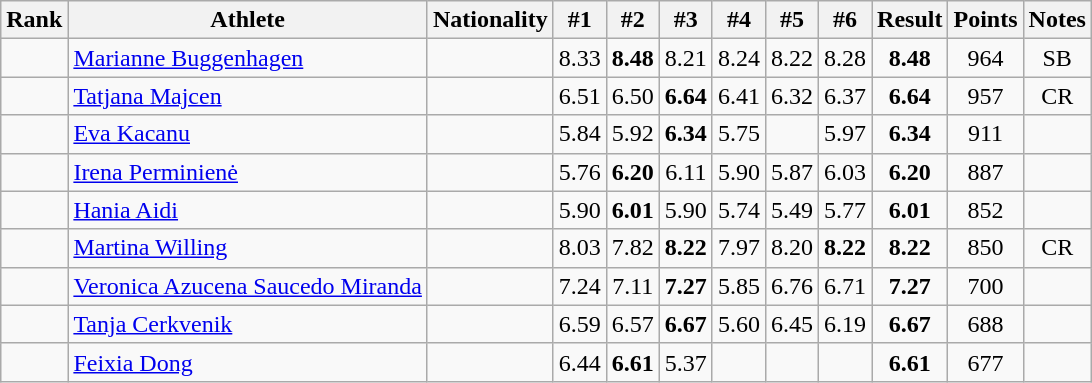<table class="wikitable sortable" style="text-align:center">
<tr>
<th>Rank</th>
<th>Athlete</th>
<th>Nationality</th>
<th>#1</th>
<th>#2</th>
<th>#3</th>
<th>#4</th>
<th>#5</th>
<th>#6</th>
<th>Result</th>
<th>Points</th>
<th>Notes</th>
</tr>
<tr>
<td></td>
<td align=left><a href='#'>Marianne Buggenhagen</a></td>
<td align=left></td>
<td>8.33</td>
<td><strong>8.48</strong></td>
<td>8.21</td>
<td>8.24</td>
<td>8.22</td>
<td>8.28</td>
<td><strong>8.48</strong></td>
<td>964</td>
<td>SB</td>
</tr>
<tr>
<td></td>
<td align=left><a href='#'>Tatjana Majcen</a></td>
<td align=left></td>
<td>6.51</td>
<td>6.50</td>
<td><strong>6.64</strong></td>
<td>6.41</td>
<td>6.32</td>
<td>6.37</td>
<td><strong>6.64</strong></td>
<td>957</td>
<td>CR</td>
</tr>
<tr>
<td></td>
<td align=left><a href='#'>Eva Kacanu</a></td>
<td align=left></td>
<td>5.84</td>
<td>5.92</td>
<td><strong>6.34</strong></td>
<td>5.75</td>
<td></td>
<td>5.97</td>
<td><strong>6.34</strong></td>
<td>911</td>
<td></td>
</tr>
<tr>
<td></td>
<td align=left><a href='#'>Irena Perminienė</a></td>
<td align=left></td>
<td>5.76</td>
<td><strong>6.20</strong></td>
<td>6.11</td>
<td>5.90</td>
<td>5.87</td>
<td>6.03</td>
<td><strong>6.20</strong></td>
<td>887</td>
<td></td>
</tr>
<tr>
<td></td>
<td align=left><a href='#'>Hania Aidi</a></td>
<td align=left></td>
<td>5.90</td>
<td><strong>6.01</strong></td>
<td>5.90</td>
<td>5.74</td>
<td>5.49</td>
<td>5.77</td>
<td><strong>6.01</strong></td>
<td>852</td>
<td></td>
</tr>
<tr>
<td></td>
<td align=left><a href='#'>Martina Willing</a></td>
<td align=left></td>
<td>8.03</td>
<td>7.82</td>
<td><strong>8.22</strong></td>
<td>7.97</td>
<td>8.20</td>
<td><strong>8.22</strong></td>
<td><strong>8.22</strong></td>
<td>850</td>
<td>CR</td>
</tr>
<tr>
<td></td>
<td align=left><a href='#'>Veronica Azucena Saucedo Miranda</a></td>
<td align=left></td>
<td>7.24</td>
<td>7.11</td>
<td><strong>7.27</strong></td>
<td>5.85</td>
<td>6.76</td>
<td>6.71</td>
<td><strong>7.27</strong></td>
<td>700</td>
<td></td>
</tr>
<tr>
<td></td>
<td align=left><a href='#'>Tanja Cerkvenik</a></td>
<td align=left></td>
<td>6.59</td>
<td>6.57</td>
<td><strong>6.67</strong></td>
<td>5.60</td>
<td>6.45</td>
<td>6.19</td>
<td><strong>6.67</strong></td>
<td>688</td>
<td></td>
</tr>
<tr>
<td></td>
<td align=left><a href='#'>Feixia Dong</a></td>
<td align=left></td>
<td>6.44</td>
<td><strong>6.61</strong></td>
<td>5.37</td>
<td></td>
<td></td>
<td></td>
<td><strong>6.61</strong></td>
<td>677</td>
<td></td>
</tr>
</table>
